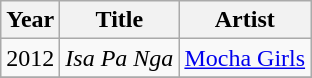<table class="wikitable">
<tr>
<th>Year</th>
<th>Title</th>
<th>Artist</th>
</tr>
<tr>
<td>2012</td>
<td><em>Isa Pa Nga</em></td>
<td><a href='#'>Mocha Girls</a></td>
</tr>
<tr>
</tr>
</table>
